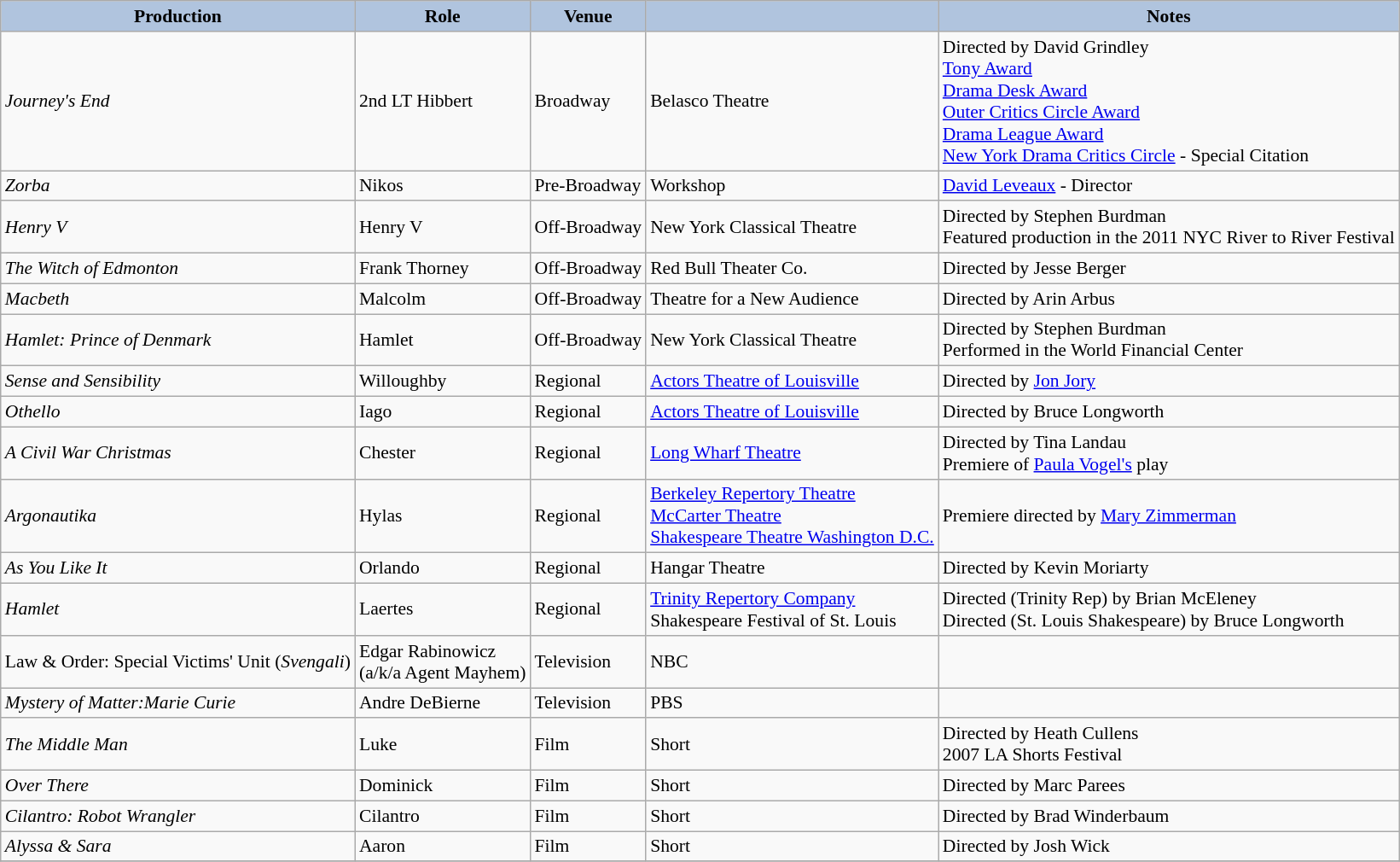<table class="wikitable" style="font-size:90%;">
<tr style="text-align:center;">
<th style="background:#B0C4DE;">Production</th>
<th style="background:#B0C4DE;">Role</th>
<th style="background:#B0C4DE;">Venue</th>
<th style="background:#B0C4DE;"></th>
<th style="background:#B0C4DE;">Notes</th>
</tr>
<tr>
<td><em>Journey's End</em></td>
<td>2nd LT Hibbert</td>
<td>Broadway</td>
<td>Belasco Theatre</td>
<td>Directed by David Grindley<br><a href='#'>Tony Award</a><br><a href='#'>Drama Desk Award</a><br><a href='#'>Outer Critics Circle Award</a><br><a href='#'>Drama League Award</a><br><a href='#'>New York Drama Critics Circle</a> - Special Citation</td>
</tr>
<tr>
<td><em>Zorba</em></td>
<td>Nikos</td>
<td>Pre-Broadway</td>
<td>Workshop</td>
<td><a href='#'>David Leveaux</a> - Director</td>
</tr>
<tr>
<td><em>Henry V</em></td>
<td>Henry V</td>
<td>Off-Broadway</td>
<td>New York Classical Theatre</td>
<td>Directed by Stephen Burdman<br>Featured production in the 2011 NYC River to River Festival</td>
</tr>
<tr>
<td><em>The Witch of Edmonton</em></td>
<td>Frank Thorney</td>
<td>Off-Broadway</td>
<td>Red Bull Theater Co.</td>
<td>Directed by Jesse Berger</td>
</tr>
<tr>
<td><em>Macbeth</em></td>
<td>Malcolm</td>
<td>Off-Broadway</td>
<td>Theatre for a New Audience</td>
<td>Directed by Arin Arbus</td>
</tr>
<tr>
<td><em>Hamlet: Prince of Denmark</em></td>
<td>Hamlet</td>
<td>Off-Broadway</td>
<td>New York Classical Theatre</td>
<td>Directed by Stephen Burdman<br>Performed in the World Financial Center</td>
</tr>
<tr>
<td><em>Sense and Sensibility</em></td>
<td>Willoughby</td>
<td>Regional</td>
<td><a href='#'>Actors Theatre of Louisville</a></td>
<td>Directed by <a href='#'>Jon Jory</a></td>
</tr>
<tr>
<td><em>Othello</em></td>
<td>Iago</td>
<td>Regional</td>
<td><a href='#'>Actors Theatre of Louisville</a></td>
<td>Directed by Bruce Longworth</td>
</tr>
<tr>
<td><em>A Civil War Christmas</em></td>
<td>Chester</td>
<td>Regional</td>
<td><a href='#'>Long Wharf Theatre</a></td>
<td>Directed by Tina Landau<br>Premiere of <a href='#'>Paula Vogel's</a> play</td>
</tr>
<tr>
<td><em>Argonautika</em></td>
<td>Hylas</td>
<td>Regional</td>
<td><a href='#'>Berkeley Repertory Theatre</a><br> <a href='#'>McCarter Theatre</a><br><a href='#'>Shakespeare Theatre Washington D.C.</a></td>
<td>Premiere directed by <a href='#'>Mary Zimmerman</a></td>
</tr>
<tr |->
<td><em>As You Like It</em></td>
<td>Orlando</td>
<td>Regional</td>
<td>Hangar Theatre</td>
<td>Directed by Kevin Moriarty</td>
</tr>
<tr>
<td><em>Hamlet</em></td>
<td>Laertes</td>
<td>Regional</td>
<td><a href='#'>Trinity Repertory Company</a><br>Shakespeare Festival of St. Louis</td>
<td>Directed (Trinity Rep) by Brian McEleney<br>Directed (St. Louis Shakespeare) by Bruce Longworth</td>
</tr>
<tr>
<td>Law & Order: Special Victims' Unit (<em>Svengali</em>)</td>
<td>Edgar Rabinowicz<br>(a/k/a Agent Mayhem)</td>
<td>Television</td>
<td>NBC</td>
<td></td>
</tr>
<tr>
<td><em>Mystery of Matter:Marie Curie</em></td>
<td>Andre DeBierne</td>
<td>Television</td>
<td>PBS</td>
</tr>
<tr>
<td><em>The Middle Man</em></td>
<td>Luke</td>
<td>Film</td>
<td>Short</td>
<td>Directed by Heath Cullens<br>2007 LA Shorts Festival</td>
</tr>
<tr>
<td><em>Over There</em></td>
<td>Dominick</td>
<td>Film</td>
<td>Short</td>
<td>Directed by Marc Parees</td>
</tr>
<tr>
<td><em>Cilantro: Robot Wrangler</em></td>
<td>Cilantro</td>
<td>Film</td>
<td>Short</td>
<td>Directed by Brad Winderbaum</td>
</tr>
<tr>
<td><em>Alyssa & Sara</em></td>
<td>Aaron</td>
<td>Film</td>
<td>Short</td>
<td>Directed by Josh Wick</td>
</tr>
<tr>
</tr>
</table>
